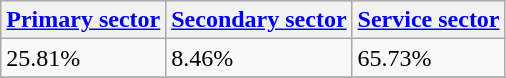<table class="wikitable" border="1">
<tr>
<th><a href='#'>Primary sector</a></th>
<th><a href='#'>Secondary sector</a></th>
<th><a href='#'>Service sector</a></th>
</tr>
<tr>
<td>25.81%</td>
<td>8.46%</td>
<td>65.73%</td>
</tr>
<tr>
</tr>
</table>
